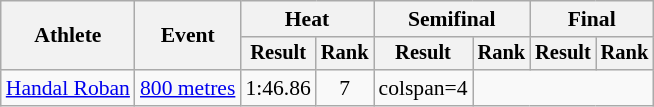<table class="wikitable" style="font-size:90%">
<tr>
<th rowspan="2">Athlete</th>
<th rowspan="2">Event</th>
<th colspan="2">Heat</th>
<th colspan="2">Semifinal</th>
<th colspan="2">Final</th>
</tr>
<tr style="font-size:95%">
<th>Result</th>
<th>Rank</th>
<th>Result</th>
<th>Rank</th>
<th>Result</th>
<th>Rank</th>
</tr>
<tr align=center>
<td align=left><a href='#'>Handal Roban</a></td>
<td align=left><a href='#'>800 metres</a></td>
<td>1:46.86</td>
<td>7</td>
<td>colspan=4 </td>
</tr>
</table>
